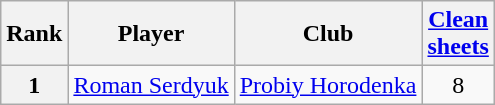<table class="wikitable" style="text-align:center">
<tr>
<th>Rank</th>
<th>Player</th>
<th>Club</th>
<th><a href='#'>Clean<br>sheets</a></th>
</tr>
<tr>
<th rowspan=1>1</th>
<td align="left"><a href='#'>Roman Serdyuk</a></td>
<td align="left"><a href='#'>Probiy Horodenka</a></td>
<td rowspan=1>8</td>
</tr>
</table>
